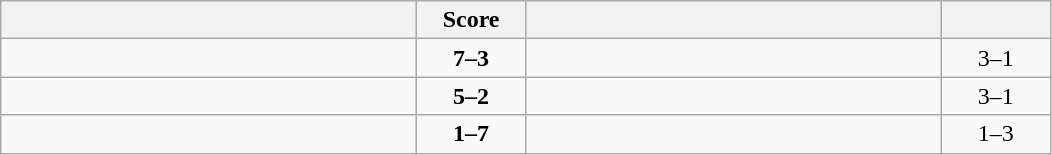<table class="wikitable" style="text-align: center; ">
<tr>
<th align="right" width="270"></th>
<th width="65">Score</th>
<th align="left" width="270"></th>
<th width="65"></th>
</tr>
<tr>
<td align="left"><strong></strong></td>
<td><strong>7–3</strong></td>
<td align="left"></td>
<td>3–1 <strong></strong></td>
</tr>
<tr>
<td align="left"><strong></strong></td>
<td><strong>5–2</strong></td>
<td align="left"></td>
<td>3–1 <strong></strong></td>
</tr>
<tr>
<td align="left"></td>
<td><strong>1–7</strong></td>
<td align="left"><strong></strong></td>
<td>1–3 <strong></strong></td>
</tr>
</table>
